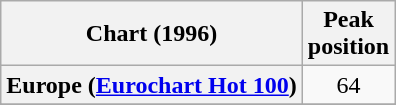<table class="wikitable sortable plainrowheaders" style="text-align:center">
<tr>
<th>Chart (1996)</th>
<th>Peak<br>position</th>
</tr>
<tr>
<th scope="row">Europe (<a href='#'>Eurochart Hot 100</a>)</th>
<td>64</td>
</tr>
<tr>
</tr>
<tr>
</tr>
<tr>
</tr>
<tr>
</tr>
</table>
